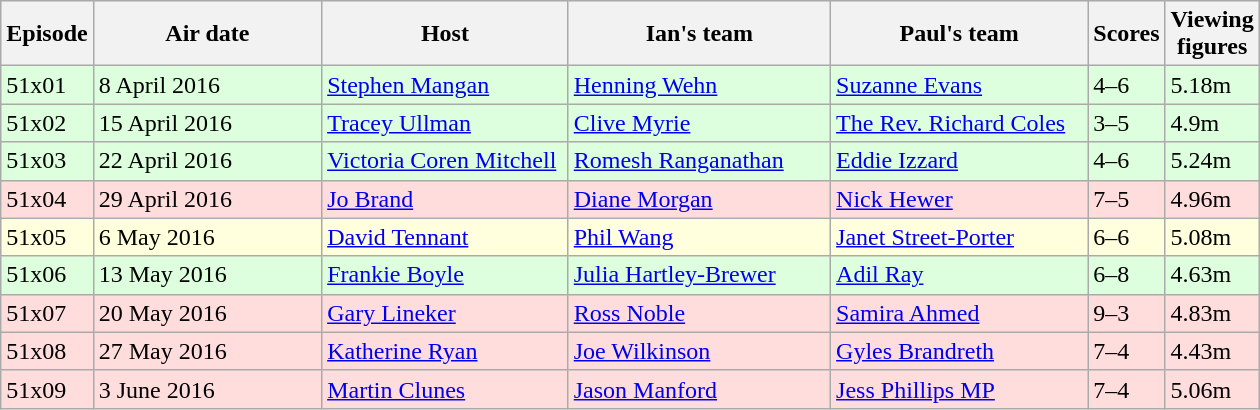<table class="wikitable"  style="width:840px; background:#dfd;">
<tr>
<th style="width:5%;">Episode</th>
<th style="width:21%;">Air date</th>
<th style="width:22%;">Host</th>
<th style="width:23%;">Ian's team</th>
<th style="width:23%;">Paul's team</th>
<th style="width:5%;">Scores</th>
<th style="width:120%;">Viewing figures</th>
</tr>
<tr>
<td>51x01</td>
<td>8 April 2016</td>
<td><a href='#'>Stephen Mangan</a></td>
<td><a href='#'>Henning Wehn</a></td>
<td><a href='#'>Suzanne Evans</a></td>
<td>4–6</td>
<td>5.18m</td>
</tr>
<tr>
<td>51x02</td>
<td>15 April 2016</td>
<td><a href='#'>Tracey Ullman</a></td>
<td><a href='#'>Clive Myrie</a></td>
<td><a href='#'>The Rev. Richard Coles</a></td>
<td>3–5</td>
<td>4.9m</td>
</tr>
<tr>
<td>51x03</td>
<td>22 April 2016</td>
<td><a href='#'>Victoria Coren Mitchell</a></td>
<td><a href='#'>Romesh Ranganathan</a></td>
<td><a href='#'>Eddie Izzard</a></td>
<td>4–6</td>
<td>5.24m</td>
</tr>
<tr style="background:#fdd;">
<td>51x04</td>
<td>29 April 2016</td>
<td><a href='#'>Jo Brand</a></td>
<td><a href='#'>Diane Morgan</a></td>
<td><a href='#'>Nick Hewer</a></td>
<td>7–5</td>
<td>4.96m</td>
</tr>
<tr style="background:#ffd;">
<td>51x05</td>
<td>6 May 2016</td>
<td><a href='#'>David Tennant</a></td>
<td><a href='#'>Phil Wang</a></td>
<td><a href='#'>Janet Street-Porter</a></td>
<td>6–6</td>
<td>5.08m</td>
</tr>
<tr>
<td>51x06</td>
<td>13 May 2016</td>
<td><a href='#'>Frankie Boyle</a></td>
<td><a href='#'>Julia Hartley-Brewer</a></td>
<td><a href='#'>Adil Ray</a></td>
<td>6–8</td>
<td>4.63m</td>
</tr>
<tr style="background:#fdd;">
<td>51x07</td>
<td>20 May 2016</td>
<td><a href='#'>Gary Lineker</a></td>
<td><a href='#'>Ross Noble</a></td>
<td><a href='#'>Samira Ahmed</a></td>
<td>9–3</td>
<td>4.83m</td>
</tr>
<tr style="background:#fdd;">
<td>51x08</td>
<td>27 May 2016</td>
<td><a href='#'>Katherine Ryan</a></td>
<td><a href='#'>Joe Wilkinson</a></td>
<td><a href='#'>Gyles Brandreth</a></td>
<td>7–4</td>
<td>4.43m</td>
</tr>
<tr style="background:#fdd;">
<td>51x09</td>
<td>3 June 2016</td>
<td><a href='#'>Martin Clunes</a></td>
<td><a href='#'>Jason Manford</a></td>
<td><a href='#'>Jess Phillips MP</a></td>
<td>7–4</td>
<td>5.06m</td>
</tr>
</table>
